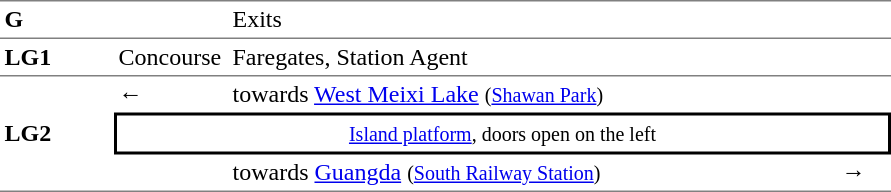<table table border=0 cellspacing=0 cellpadding=3>
<tr>
<td style="border-bottom:solid 1px gray; border-top:solid 1px gray;" valign=top><strong>G</strong></td>
<td style="border-bottom:solid 1px gray; border-top:solid 1px gray;" valign=top></td>
<td style="border-bottom:solid 1px gray; border-top:solid 1px gray;" valign=top>Exits</td>
<td style="border-bottom:solid 1px gray; border-top:solid 1px gray;" valign=top></td>
</tr>
<tr>
<td style="border-bottom:solid 1px gray;" width=70><strong>LG1</strong></td>
<td style="border-bottom:solid 1px gray;" width=70>Concourse</td>
<td style="border-bottom:solid 1px gray;" width=400>Faregates, Station Agent</td>
<td style="border-bottom:solid 1px gray;" width=30></td>
</tr>
<tr>
<td style="border-bottom:solid 1px gray;" rowspan=3><strong>LG2</strong></td>
<td>←</td>
<td> towards <a href='#'>West Meixi Lake</a> <small>(<a href='#'>Shawan Park</a>)</small></td>
<td></td>
</tr>
<tr>
<td style="border-right:solid 2px black;border-left:solid 2px black;border-top:solid 2px black;border-bottom:solid 2px black;text-align:center;" colspan=3><small><a href='#'>Island platform</a>, doors open on the left</small></td>
</tr>
<tr>
<td style="border-bottom:solid 1px gray;"></td>
<td style="border-bottom:solid 1px gray;"> towards <a href='#'>Guangda</a> <small>(<a href='#'>South Railway Station</a>)</small></td>
<td style="border-bottom:solid 1px gray;">→</td>
</tr>
<tr>
</tr>
</table>
